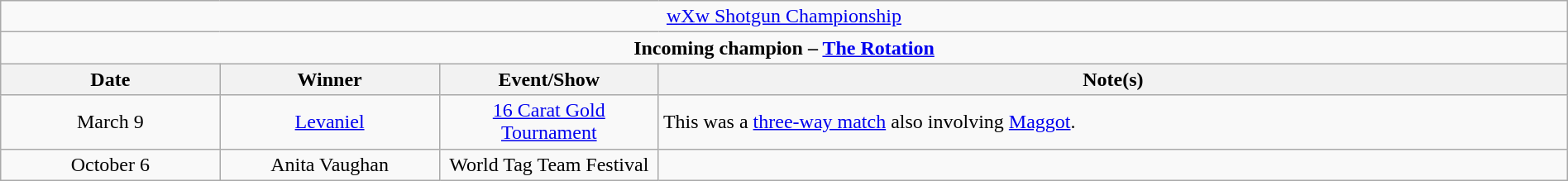<table class="wikitable" style="text-align:center; width:100%;">
<tr>
<td colspan="4" style="text-align: center;"><a href='#'>wXw Shotgun Championship</a></td>
</tr>
<tr>
<td colspan="4" style="text-align: center;"><strong>Incoming champion – <a href='#'>The Rotation</a></strong></td>
</tr>
<tr>
<th width=14%>Date</th>
<th width=14%>Winner</th>
<th width=14%>Event/Show</th>
<th width=58%>Note(s)</th>
</tr>
<tr>
<td>March 9</td>
<td><a href='#'>Levaniel</a></td>
<td><a href='#'>16 Carat Gold Tournament</a><br></td>
<td align=left>This was a <a href='#'>three-way match</a> also involving <a href='#'>Maggot</a>.</td>
</tr>
<tr>
<td>October 6</td>
<td>Anita Vaughan</td>
<td>World Tag Team Festival<br></td>
</tr>
</table>
